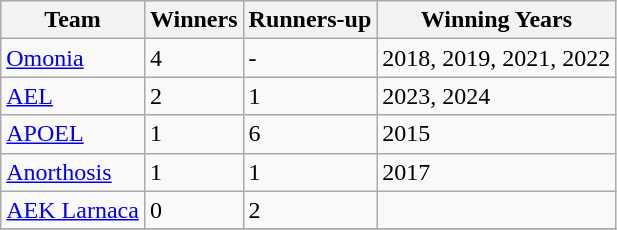<table class="wikitable">
<tr>
<th>Team</th>
<th>Winners</th>
<th>Runners-up</th>
<th>Winning Years</th>
</tr>
<tr>
<td><a href='#'>Omonia</a></td>
<td>4</td>
<td>-</td>
<td>2018, 2019, 2021, 2022</td>
</tr>
<tr>
<td><a href='#'>AEL</a></td>
<td>2</td>
<td>1</td>
<td>2023, 2024</td>
</tr>
<tr>
<td><a href='#'>APOEL</a></td>
<td>1</td>
<td>6</td>
<td>2015</td>
</tr>
<tr>
<td><a href='#'>Anorthosis</a></td>
<td>1</td>
<td>1</td>
<td>2017</td>
</tr>
<tr>
<td><a href='#'>AEK Larnaca</a></td>
<td>0</td>
<td>2</td>
<td></td>
</tr>
<tr>
</tr>
</table>
